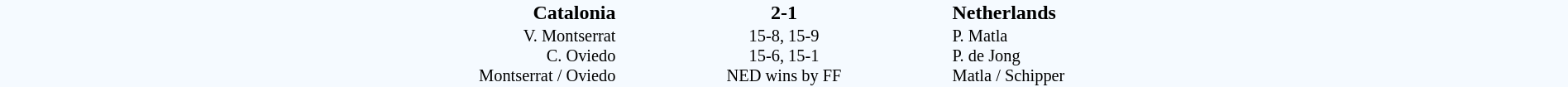<table style="width: 100%; background:#F5FAFF;" cellspacing="0">
<tr>
<td width=24% align=right><strong>Catalonia</strong></td>
<td align=center width=13%><strong>2-1</strong></td>
<td width=24%><strong>Netherlands</strong></td>
</tr>
<tr style=font-size:85%>
<td align=right valign=top>V. Montserrat<br>C. Oviedo<br>Montserrat / Oviedo</td>
<td align=center>15-8, 15-9<br>15-6, 15-1<br>NED wins by FF</td>
<td valign=top>P. Matla<br>P. de Jong<br>Matla / Schipper</td>
</tr>
</table>
